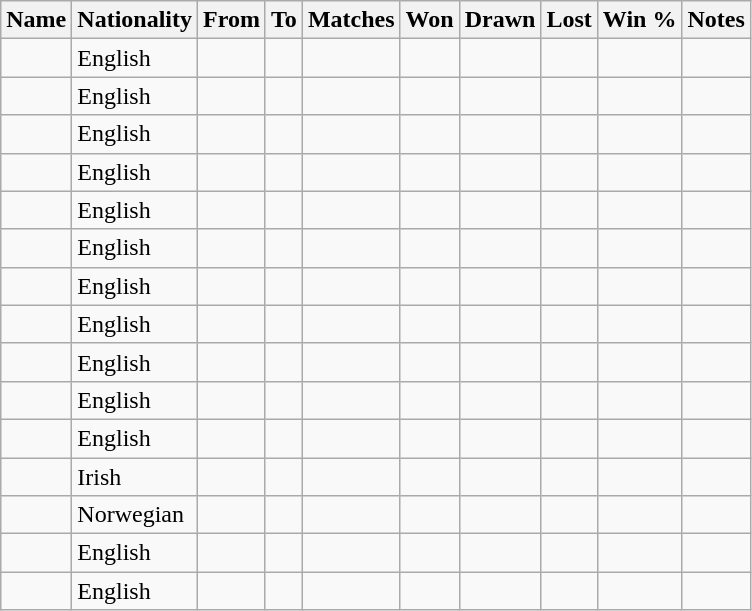<table class="wikitable sortable" style="text-align: center">
<tr>
<th>Name</th>
<th>Nationality</th>
<th>From</th>
<th class="unsortable">To</th>
<th>Matches</th>
<th>Won</th>
<th>Drawn</th>
<th>Lost</th>
<th>Win %</th>
<th class="unsortable">Notes</th>
</tr>
<tr>
<td align=left></td>
<td align=left> English</td>
<td align=left></td>
<td align=left></td>
<td align=center></td>
<td align=center></td>
<td align=center></td>
<td align=center></td>
<td align=center></td>
<td align=center></td>
</tr>
<tr>
<td align=left></td>
<td align=left> English</td>
<td align=left></td>
<td align=left></td>
<td align=center></td>
<td align=center></td>
<td align=center></td>
<td align=center></td>
<td align=center></td>
<td align=center></td>
</tr>
<tr>
<td align=left></td>
<td align=left> English</td>
<td align=left></td>
<td align=left></td>
<td align=center></td>
<td align=center></td>
<td align=center></td>
<td align=center></td>
<td align=center></td>
<td align=center></td>
</tr>
<tr>
<td align=left></td>
<td align=left> English</td>
<td align=left></td>
<td align=left></td>
<td align=center></td>
<td align=center></td>
<td align=center></td>
<td align=center></td>
<td align=center></td>
<td align=center></td>
</tr>
<tr>
<td align=left></td>
<td align=left> English</td>
<td align=left></td>
<td align=left></td>
<td align=center></td>
<td align=center></td>
<td align=center></td>
<td align=center></td>
<td align=center></td>
<td align=center></td>
</tr>
<tr>
<td align=left></td>
<td align=left> English</td>
<td align=left></td>
<td align=left></td>
<td align=center></td>
<td align=center></td>
<td align=center></td>
<td align=center></td>
<td align=center></td>
<td align=center></td>
</tr>
<tr>
<td align=left></td>
<td align=left> English</td>
<td align=left></td>
<td align=left></td>
<td align=center></td>
<td align=center></td>
<td align=center></td>
<td align=center></td>
<td align=center></td>
<td align=center></td>
</tr>
<tr>
<td align=left></td>
<td align=left> English</td>
<td align=left></td>
<td align=left></td>
<td align=center></td>
<td align=center></td>
<td align=center></td>
<td align=center></td>
<td align=center></td>
<td align=center></td>
</tr>
<tr>
<td align=left></td>
<td align=left> English</td>
<td align=left></td>
<td align=left></td>
<td align=center></td>
<td align=center></td>
<td align=center></td>
<td align=center></td>
<td align=center></td>
<td align=center></td>
</tr>
<tr>
<td align=left></td>
<td align=left> English</td>
<td align=left></td>
<td align=left></td>
<td align=center></td>
<td align=center></td>
<td align=center></td>
<td align=center></td>
<td align=center></td>
<td align=center></td>
</tr>
<tr>
<td align=left></td>
<td align=left> English</td>
<td align=left></td>
<td align=left></td>
<td align=center></td>
<td align=center></td>
<td align=center></td>
<td align=center></td>
<td align=center></td>
<td align=center></td>
</tr>
<tr>
<td align=left></td>
<td align=left> Irish</td>
<td align=left></td>
<td align=left></td>
<td align=center></td>
<td align=center></td>
<td align=center></td>
<td align=center></td>
<td align=center></td>
<td align=center></td>
</tr>
<tr>
<td align=left></td>
<td align=left> Norwegian</td>
<td align=left></td>
<td align=left></td>
<td align=center></td>
<td align=center></td>
<td align=center></td>
<td align=center></td>
<td align=center></td>
<td align=center></td>
</tr>
<tr>
<td align=left></td>
<td align=left> English</td>
<td align=left></td>
<td align=left></td>
<td align=center></td>
<td align=center></td>
<td align=center></td>
<td align=center></td>
<td align=center></td>
<td align=center></td>
</tr>
<tr>
<td align=left></td>
<td align=left> English</td>
<td align=left></td>
<td align=left></td>
<td align=center></td>
<td align=center></td>
<td align=center></td>
<td align=center></td>
<td align=center></td>
<td align=center></td>
</tr>
</table>
